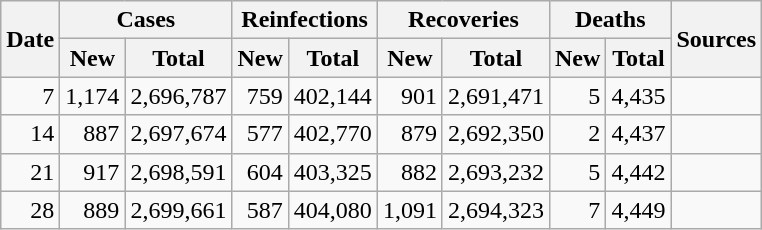<table class="wikitable sortable mw-collapsible mw-collapsed sticky-header-multi sort-under" style="text-align:right;">
<tr>
<th rowspan=2>Date</th>
<th colspan=2>Cases</th>
<th colspan=2>Reinfections</th>
<th colspan=2>Recoveries</th>
<th colspan=2>Deaths</th>
<th rowspan=2 class="unsortable">Sources</th>
</tr>
<tr>
<th>New</th>
<th>Total</th>
<th>New</th>
<th>Total</th>
<th>New</th>
<th>Total</th>
<th>New</th>
<th>Total</th>
</tr>
<tr>
<td>7</td>
<td>1,174</td>
<td>2,696,787</td>
<td>759</td>
<td>402,144</td>
<td>901</td>
<td>2,691,471</td>
<td>5</td>
<td>4,435</td>
<td></td>
</tr>
<tr>
<td>14</td>
<td>887</td>
<td>2,697,674</td>
<td>577</td>
<td>402,770</td>
<td>879</td>
<td>2,692,350</td>
<td>2</td>
<td>4,437</td>
<td></td>
</tr>
<tr>
<td>21</td>
<td>917</td>
<td>2,698,591</td>
<td>604</td>
<td>403,325</td>
<td>882</td>
<td>2,693,232</td>
<td>5</td>
<td>4,442</td>
<td></td>
</tr>
<tr>
<td>28</td>
<td>889</td>
<td>2,699,661</td>
<td>587</td>
<td>404,080</td>
<td>1,091</td>
<td>2,694,323</td>
<td>7</td>
<td>4,449</td>
<td></td>
</tr>
</table>
